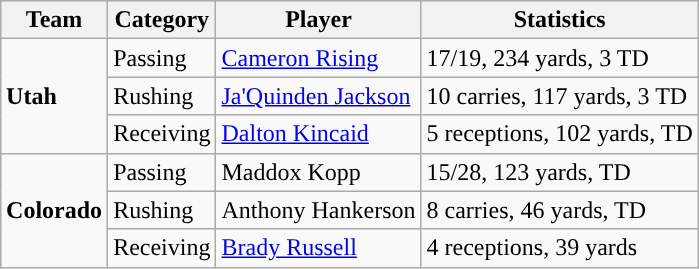<table class="wikitable" style="float: right;">
<tr>
<th>Team</th>
<th>Category</th>
<th>Player</th>
<th>Statistics</th>
</tr>
<tr>
<td rowspan=3><strong>Utah</strong></td>
<td>Passing</td>
<td><a href='#'>Cameron Rising</a></td>
<td>17/19, 234 yards, 3 TD</td>
</tr>
<tr>
<td>Rushing</td>
<td><a href='#'>Ja'Quinden Jackson</a></td>
<td>10 carries, 117 yards, 3 TD</td>
</tr>
<tr>
<td>Receiving</td>
<td><a href='#'>Dalton Kincaid</a></td>
<td>5 receptions, 102 yards, TD</td>
</tr>
<tr>
<td rowspan=3><strong>Colorado</strong></td>
<td>Passing</td>
<td>Maddox Kopp</td>
<td>15/28, 123 yards, TD</td>
</tr>
<tr>
<td>Rushing</td>
<td>Anthony Hankerson</td>
<td>8 carries, 46 yards, TD</td>
</tr>
<tr>
<td>Receiving</td>
<td><a href='#'>Brady Russell</a></td>
<td>4 receptions, 39 yards</td>
</tr>
</table>
